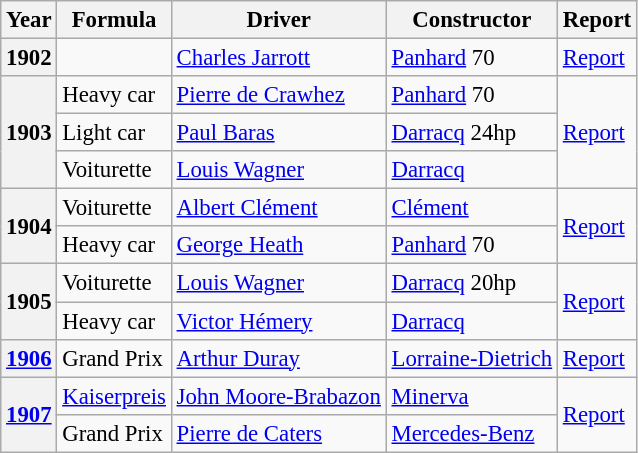<table class="wikitable" style="font-size: 95%;">
<tr>
<th>Year</th>
<th>Formula</th>
<th>Driver</th>
<th>Constructor</th>
<th>Report</th>
</tr>
<tr>
<th>1902</th>
<td></td>
<td> <a href='#'>Charles Jarrott</a></td>
<td><a href='#'>Panhard</a> 70</td>
<td><a href='#'>Report</a></td>
</tr>
<tr>
<th rowspan=3>1903</th>
<td>Heavy car</td>
<td> <a href='#'>Pierre de Crawhez</a></td>
<td><a href='#'>Panhard</a> 70</td>
<td rowspan=3><a href='#'>Report</a></td>
</tr>
<tr>
<td>Light car</td>
<td> <a href='#'>Paul Baras</a></td>
<td><a href='#'>Darracq</a> 24hp</td>
</tr>
<tr>
<td>Voiturette</td>
<td> <a href='#'>Louis Wagner</a></td>
<td><a href='#'>Darracq</a></td>
</tr>
<tr>
<th rowspan=2>1904</th>
<td>Voiturette</td>
<td> <a href='#'>Albert Clément</a></td>
<td><a href='#'>Clément</a></td>
<td rowspan=2><a href='#'>Report</a></td>
</tr>
<tr>
<td>Heavy car</td>
<td> <a href='#'>George Heath</a></td>
<td><a href='#'>Panhard</a> 70</td>
</tr>
<tr>
<th rowspan=2>1905</th>
<td>Voiturette</td>
<td> <a href='#'>Louis Wagner</a></td>
<td><a href='#'>Darracq</a> 20hp</td>
<td rowspan=2><a href='#'>Report</a></td>
</tr>
<tr>
<td>Heavy car</td>
<td> <a href='#'>Victor Hémery</a></td>
<td><a href='#'>Darracq</a></td>
</tr>
<tr>
<th><a href='#'>1906</a></th>
<td>Grand Prix</td>
<td> <a href='#'>Arthur Duray</a></td>
<td><a href='#'>Lorraine-Dietrich</a></td>
<td><a href='#'>Report</a></td>
</tr>
<tr>
<th rowspan=2><a href='#'>1907</a></th>
<td><a href='#'>Kaiserpreis</a></td>
<td> <a href='#'>John Moore-Brabazon</a></td>
<td><a href='#'>Minerva</a></td>
<td rowspan=2><a href='#'>Report</a></td>
</tr>
<tr>
<td>Grand Prix</td>
<td> <a href='#'>Pierre de Caters</a></td>
<td><a href='#'>Mercedes-Benz</a></td>
</tr>
</table>
